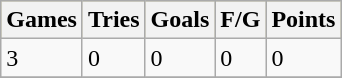<table class="wikitable">
<tr bgcolor=#bdb76b>
<th>Games</th>
<th>Tries</th>
<th>Goals</th>
<th>F/G</th>
<th>Points</th>
</tr>
<tr>
<td>3</td>
<td>0</td>
<td>0</td>
<td>0</td>
<td>0</td>
</tr>
<tr>
</tr>
</table>
